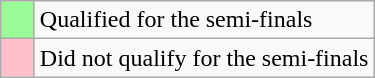<table class="wikitable">
<tr>
<td width=15px bgcolor="#98fb98"></td>
<td>Qualified for the semi-finals</td>
</tr>
<tr>
<td width=15px bgcolor=pink></td>
<td>Did not qualify for the semi-finals</td>
</tr>
</table>
